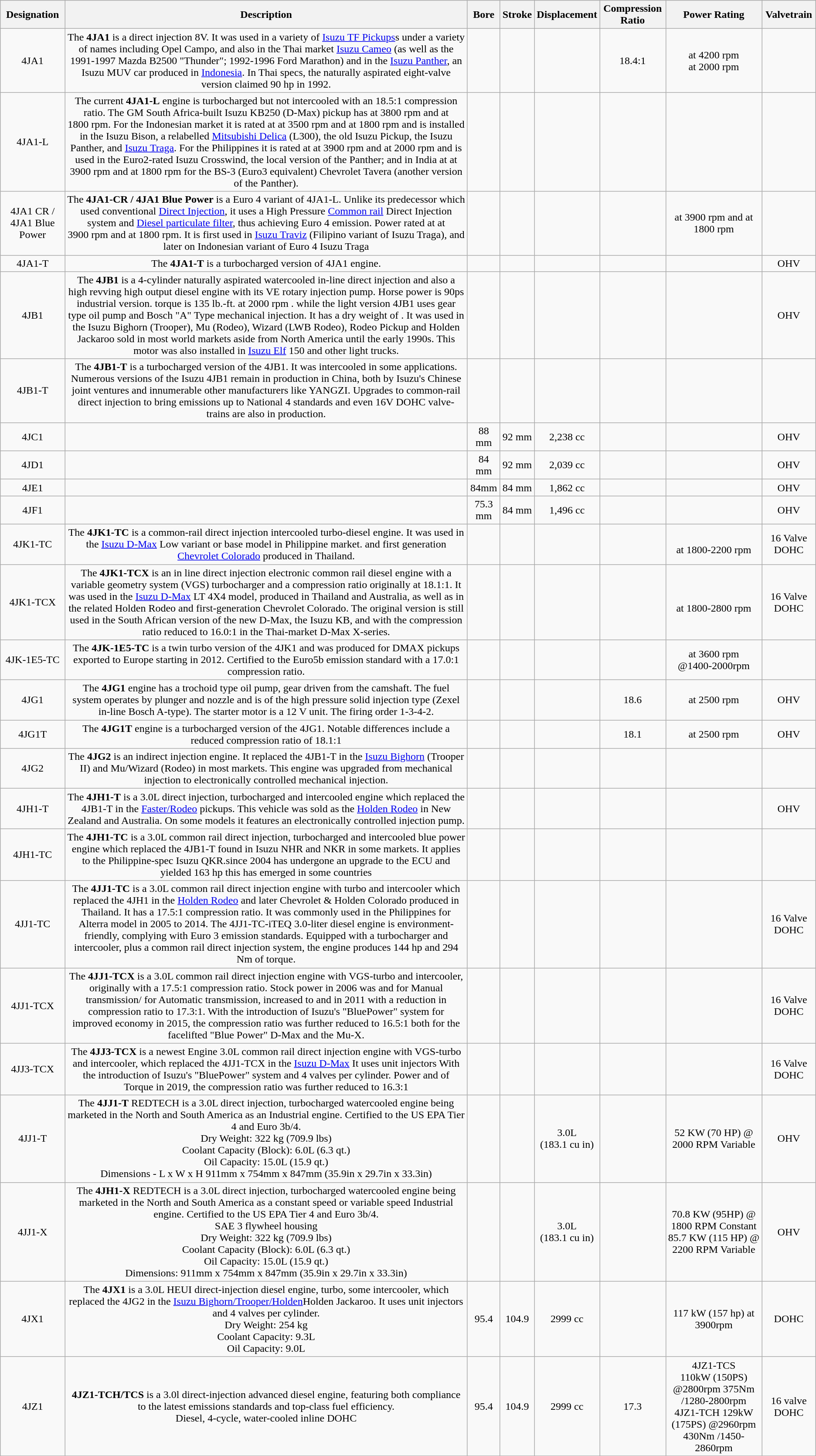<table class="wikitable" style="text-align: center;">
<tr>
<th>Designation</th>
<th>Description</th>
<th>Bore</th>
<th>Stroke</th>
<th>Displacement</th>
<th>Compression Ratio</th>
<th>Power Rating</th>
<th>Valvetrain</th>
</tr>
<tr>
<td>4JA1</td>
<td>The <strong>4JA1</strong> is a direct injection 8V. It was used in a variety of <a href='#'>Isuzu TF Pickups</a>s under a variety of names including Opel Campo, and also in the Thai market <a href='#'>Isuzu Cameo</a> (as well as the 1991-1997 Mazda B2500 "Thunder"; 1992-1996 Ford Marathon) and in the <a href='#'>Isuzu Panther</a>, an Isuzu MUV car produced in <a href='#'>Indonesia</a>. In Thai specs, the naturally aspirated eight-valve version claimed 90 hp in 1992.</td>
<td></td>
<td></td>
<td></td>
<td>18.4:1</td>
<td> at 4200 rpm<br> at 2000 rpm</td>
<td></td>
</tr>
<tr>
<td>4JA1-L</td>
<td>The current <strong>4JA1-L</strong> engine is turbocharged but not intercooled with an 18.5:1 compression ratio. The GM South Africa-built Isuzu KB250 (D-Max) pickup has  at 3800 rpm and  at 1800 rpm. For the Indonesian market it is rated at  at 3500 rpm and  at 1800 rpm and is installed in the Isuzu Bison, a relabelled <a href='#'>Mitsubishi Delica</a> (L300), the old Isuzu Pickup, the Isuzu Panther, and <a href='#'>Isuzu Traga</a>. For the Philippines it is rated at  at 3900 rpm and  at 2000 rpm and is used in the Euro2-rated Isuzu Crosswind, the local version of the Panther; and in India at  at 3900 rpm and  at 1800 rpm for the BS-3 (Euro3 equivalent) Chevrolet Tavera (another version of the Panther).</td>
<td></td>
<td></td>
<td></td>
<td></td>
<td></td>
<td></td>
</tr>
<tr>
<td>4JA1 CR / 4JA1 Blue Power</td>
<td>The <strong>4JA1-CR / 4JA1 Blue Power</strong> is a Euro 4 variant of 4JA1-L. Unlike its predecessor which used conventional <a href='#'>Direct Injection</a>, it uses a High Pressure <a href='#'>Common rail</a> Direct Injection system and <a href='#'>Diesel particulate filter</a>, thus achieving Euro 4 emission. Power rated at  at 3900 rpm and  at 1800 rpm. It is first used in <a href='#'>Isuzu Traviz</a> (Filipino variant of Isuzu Traga), and later on Indonesian variant of Euro 4 Isuzu Traga </td>
<td></td>
<td></td>
<td></td>
<td></td>
<td> at 3900 rpm and  at 1800 rpm</td>
<td></td>
</tr>
<tr>
<td>4JA1-T</td>
<td>The <strong>4JA1-T</strong> is a turbocharged version of  4JA1 engine.</td>
<td></td>
<td></td>
<td></td>
<td></td>
<td></td>
<td>OHV</td>
</tr>
<tr>
<td>4JB1</td>
<td>The <strong>4JB1</strong> is a 4-cylinder naturally aspirated watercooled in-line direct injection and also a high revving high output diesel engine with its VE rotary injection pump. Horse power is 90ps industrial version. torque is 135 lb.-ft. at 2000 rpm . while the light version 4JB1 uses gear type oil pump and Bosch "A" Type mechanical injection. It has a dry weight of . It was used in the Isuzu Bighorn (Trooper), Mu (Rodeo), Wizard (LWB Rodeo), Rodeo Pickup and Holden Jackaroo sold in most world markets aside from North America until the early 1990s. This motor was also installed in <a href='#'>Isuzu Elf</a> 150 and other light trucks.</td>
<td></td>
<td></td>
<td></td>
<td></td>
<td></td>
<td>OHV</td>
</tr>
<tr>
<td>4JB1-T</td>
<td>The <strong>4JB1-T</strong> is a turbocharged version of the 4JB1. It was intercooled in some applications. Numerous versions of the Isuzu 4JB1 remain in production in China, both by Isuzu's Chinese joint ventures and innumerable other manufacturers like YANGZI. Upgrades to common-rail direct injection to bring emissions up to National 4 standards and even 16V DOHC valve-trains are also in production.</td>
<td></td>
<td></td>
<td></td>
<td></td>
<td></td>
<td></td>
</tr>
<tr>
<td>4JC1</td>
<td></td>
<td>88 mm</td>
<td>92 mm</td>
<td>2,238 cc</td>
<td></td>
<td></td>
<td>OHV</td>
</tr>
<tr>
<td>4JD1</td>
<td></td>
<td>84 mm</td>
<td>92 mm</td>
<td>2,039 cc</td>
<td></td>
<td></td>
<td>OHV</td>
</tr>
<tr>
<td>4JE1</td>
<td></td>
<td>84mm</td>
<td>84 mm</td>
<td>1,862 cc</td>
<td></td>
<td></td>
<td>OHV</td>
</tr>
<tr>
<td>4JF1</td>
<td></td>
<td>75.3 mm</td>
<td>84 mm</td>
<td>1,496 cc</td>
<td></td>
<td></td>
<td>OHV</td>
</tr>
<tr>
<td>4JK1-TC</td>
<td>The <strong>4JK1-TC</strong> is a common-rail direct injection intercooled turbo-diesel engine. It was used in the <a href='#'>Isuzu D-Max</a> Low variant or base model in Philippine market. and first generation <a href='#'>Chevrolet Colorado</a> produced in Thailand.</td>
<td></td>
<td></td>
<td></td>
<td></td>
<td> <br>  at 1800-2200 rpm</td>
<td>16 Valve DOHC</td>
</tr>
<tr>
<td>4JK1-TCX</td>
<td>The <strong>4JK1-TCX</strong> is an in line direct injection electronic common rail diesel engine with a variable geometry system (VGS) turbocharger and a compression ratio originally at 18.1:1. It was used in the <a href='#'>Isuzu D-Max</a> LT 4X4 model, produced in Thailand and Australia, as well as in the related Holden Rodeo and first-generation Chevrolet Colorado. The original version is still used in the South African version of the new D-Max, the Isuzu KB, and with the compression ratio reduced to 16.0:1 in the Thai-market D-Max X-series.</td>
<td></td>
<td></td>
<td></td>
<td></td>
<td> <br>  at 1800-2800 rpm</td>
<td>16 Valve DOHC</td>
</tr>
<tr>
<td>4JK-1E5-TC</td>
<td>The <strong>4JK-1E5-TC</strong> is a twin turbo version of the 4JK1 and was produced for DMAX pickups exported to Europe starting in 2012. Certified to the Euro5b emission standard with a 17.0:1 compression ratio.</td>
<td></td>
<td></td>
<td></td>
<td></td>
<td> at 3600 rpm <br>  @1400-2000rpm</td>
<td></td>
</tr>
<tr>
<td>4JG1</td>
<td>The <strong>4JG1</strong> engine has a trochoid type oil pump, gear driven from the camshaft. The fuel system operates by plunger and nozzle and is of the high pressure solid injection type (Zexel in-line Bosch A-type). The starter motor is a 12 V unit. The firing order 1-3-4-2.</td>
<td></td>
<td></td>
<td></td>
<td>18.6</td>
<td> at 2500 rpm <br> </td>
<td>OHV</td>
</tr>
<tr>
<td>4JG1T</td>
<td>The <strong>4JG1T</strong> engine is a turbocharged version of the 4JG1. Notable differences include a reduced compression ratio of 18.1:1</td>
<td></td>
<td></td>
<td></td>
<td>18.1</td>
<td> at 2500 rpm <br> </td>
<td>OHV</td>
</tr>
<tr>
<td>4JG2</td>
<td>The <strong>4JG2</strong> is an indirect injection engine. It replaced the 4JB1-T in the <a href='#'>Isuzu Bighorn</a> (Trooper II) and Mu/Wizard (Rodeo) in most markets. This engine was upgraded from mechanical injection to electronically controlled mechanical injection.</td>
<td></td>
<td></td>
<td></td>
<td></td>
<td></td>
<td></td>
</tr>
<tr>
<td>4JH1-T</td>
<td>The <strong>4JH1-T</strong> is a 3.0L direct injection, turbocharged and intercooled engine which replaced the 4JB1-T in the <a href='#'>Faster/Rodeo</a> pickups. This vehicle was sold as the <a href='#'>Holden Rodeo</a> in New Zealand and Australia.  On some models it features an electronically controlled injection pump.</td>
<td></td>
<td></td>
<td></td>
<td></td>
<td> <br> </td>
<td>OHV</td>
</tr>
<tr>
<td>4JH1-TC</td>
<td>The <strong>4JH1-TC</strong> is a 3.0L common rail direct injection, turbocharged and intercooled blue power engine which replaced the 4JB1-T found in Isuzu NHR and NKR in some markets. It applies to the Philippine-spec Isuzu QKR.since 2004 has undergone an upgrade to the ECU and yielded 163 hp this has emerged in some countries</td>
<td></td>
<td></td>
<td></td>
<td></td>
<td> <br> </td>
<td></td>
</tr>
<tr>
<td>4JJ1-TC</td>
<td>The <strong>4JJ1-TC</strong> is a 3.0L common rail direct injection engine with turbo and intercooler which replaced the 4JH1 in the <a href='#'>Holden Rodeo</a> and later Chevrolet & Holden Colorado produced in Thailand. It has a 17.5:1 compression ratio. It was commonly used in the Philippines for Alterra model in 2005 to 2014. The 4JJ1-TC-iTEQ 3.0-liter diesel engine is environment-friendly, complying with Euro 3 emission standards. Equipped with a turbocharger and intercooler, plus a common rail direct injection system, the engine produces 144 hp and 294 Nm of torque.</td>
<td></td>
<td></td>
<td></td>
<td></td>
<td></td>
<td>16 Valve DOHC</td>
</tr>
<tr>
<td>4JJ1-TCX</td>
<td>The <strong>4JJ1-TCX</strong> is a 3.0L common rail direct injection engine with VGS-turbo and intercooler, originally with a 17.5:1 compression ratio. Stock power in 2006 was  and  for Manual transmission/  for Automatic transmission, increased to  and  in 2011 with a reduction in compression ratio to 17.3:1. With the introduction of Isuzu's "BluePower" system for improved economy in 2015, the compression ratio was further reduced to 16.5:1 both for the facelifted "Blue Power" D-Max and the Mu-X.</td>
<td></td>
<td></td>
<td></td>
<td></td>
<td></td>
<td>16 Valve DOHC</td>
</tr>
<tr>
<td>4JJ3-TCX</td>
<td>The <strong>4JJ3-TCX</strong> is a newest Engine 3.0L common rail direct injection engine with VGS-turbo and intercooler, which replaced the 4JJ1-TCX in the <a href='#'>Isuzu D-Max</a> It uses unit injectors With the introduction of Isuzu's "BluePower" system and 4 valves per cylinder. Power  and  of Torque in 2019, the compression ratio was further reduced to 16.3:1</td>
<td></td>
<td></td>
<td></td>
<td></td>
<td></td>
<td>16 Valve DOHC</td>
</tr>
<tr>
<td>4JJ1-T</td>
<td>The <strong>4JJ1-T</strong> REDTECH is a 3.0L direct injection, turbocharged watercooled engine being marketed in the North and South America as an Industrial engine. Certified to the US EPA Tier 4 and Euro 3b/4.<br>Dry Weight: 322 kg (709.9 lbs)<br>Coolant Capacity (Block): 6.0L (6.3 qt.)<br>Oil Capacity: 15.0L (15.9 qt.)<br>Dimensions - L x W x H 911mm x 754mm x 847mm (35.9in x 29.7in x 33.3in)</td>
<td></td>
<td></td>
<td>3.0L<br>(183.1 cu in)</td>
<td></td>
<td>52 KW (70 HP) @ 2000 RPM Variable</td>
<td>OHV</td>
</tr>
<tr>
<td>4JJ1-X</td>
<td>The <strong>4JH1-X</strong> REDTECH is a 3.0L direct injection, turbocharged watercooled engine being marketed in the North and South America as a constant speed or variable speed Industrial engine. Certified to the US EPA Tier 4 and Euro 3b/4.<br>SAE 3 flywheel housing<br>Dry Weight: 322 kg (709.9 lbs)<br>Coolant Capacity (Block): 6.0L (6.3 qt.)<br>Oil Capacity: 15.0L (15.9 qt.)<br>Dimensions: 911mm x 754mm x 847mm (35.9in x 29.7in x 33.3in)</td>
<td></td>
<td></td>
<td>3.0L<br>(183.1 cu in)</td>
<td></td>
<td>70.8 KW (95HP) @ 1800 RPM Constant<br>85.7 KW (115 HP) @ 2200  RPM Variable</td>
<td>OHV</td>
</tr>
<tr>
<td>4JX1</td>
<td>The <strong>4JX1</strong> is a 3.0L HEUI direct-injection diesel engine, turbo, some intercooler, which replaced the 4JG2 in the <a href='#'>Isuzu Bighorn/Trooper/Holden</a>Holden Jackaroo.  It uses unit injectors and 4 valves per cylinder.<br>Dry Weight: 254 kg<br>Coolant Capacity: 9.3L<br>Oil Capacity: 9.0L</td>
<td>95.4</td>
<td>104.9</td>
<td>2999 cc</td>
<td></td>
<td>117 kW (157 hp) at 3900rpm</td>
<td>DOHC</td>
</tr>
<tr>
<td>4JZ1</td>
<td><strong>4JZ1-TCH/TCS</strong> is a 3.0l direct-injection advanced diesel engine, featuring both compliance to the latest emissions standards and top-class fuel efficiency.<br>Diesel, 4-cycle, water-cooled inline DOHC</td>
<td>95.4</td>
<td>104.9</td>
<td>2999 cc</td>
<td>17.3</td>
<td>4JZ1-TCS<br>110kW (150PS) @2800rpm
375Nm /1280-2800rpm
4JZ1-TCH
129kW (175PS) @2960rpm
430Nm /1450-2860rpm</td>
<td>16 valve DOHC</td>
</tr>
</table>
